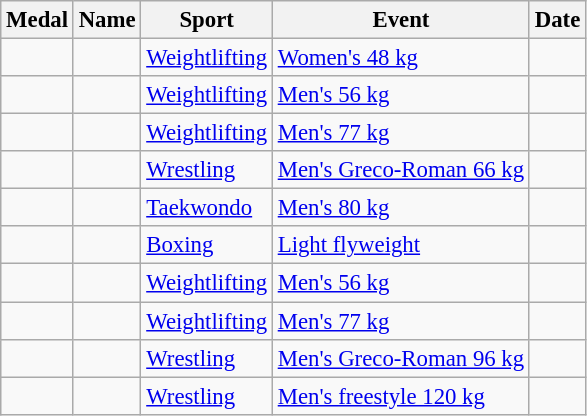<table class="wikitable sortable" style="font-size:95%">
<tr>
<th>Medal</th>
<th>Name</th>
<th>Sport</th>
<th>Event</th>
<th>Date</th>
</tr>
<tr>
<td></td>
<td></td>
<td><a href='#'>Weightlifting</a></td>
<td><a href='#'>Women's 48 kg</a></td>
<td></td>
</tr>
<tr>
<td></td>
<td></td>
<td><a href='#'>Weightlifting</a></td>
<td><a href='#'>Men's 56 kg</a></td>
<td></td>
</tr>
<tr>
<td></td>
<td></td>
<td><a href='#'>Weightlifting</a></td>
<td><a href='#'>Men's 77 kg</a></td>
<td></td>
</tr>
<tr>
<td></td>
<td></td>
<td><a href='#'>Wrestling</a></td>
<td><a href='#'>Men's Greco-Roman 66 kg</a></td>
<td></td>
</tr>
<tr>
<td></td>
<td></td>
<td><a href='#'>Taekwondo</a></td>
<td><a href='#'>Men's 80 kg</a></td>
<td></td>
</tr>
<tr>
<td></td>
<td></td>
<td><a href='#'>Boxing</a></td>
<td><a href='#'>Light flyweight</a></td>
<td></td>
</tr>
<tr>
<td></td>
<td></td>
<td><a href='#'>Weightlifting</a></td>
<td><a href='#'>Men's 56 kg</a></td>
<td></td>
</tr>
<tr>
<td></td>
<td></td>
<td><a href='#'>Weightlifting</a></td>
<td><a href='#'>Men's 77 kg</a></td>
<td></td>
</tr>
<tr>
<td></td>
<td></td>
<td><a href='#'>Wrestling</a></td>
<td><a href='#'>Men's Greco-Roman 96 kg</a></td>
<td></td>
</tr>
<tr>
<td></td>
<td></td>
<td><a href='#'>Wrestling</a></td>
<td><a href='#'>Men's freestyle 120 kg</a></td>
<td></td>
</tr>
</table>
